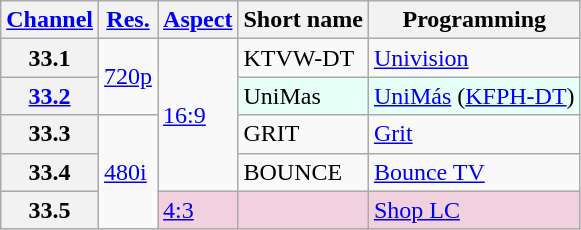<table class="wikitable">
<tr>
<th scope = "col"><a href='#'>Channel</a></th>
<th scope = "col"><a href='#'>Res.</a></th>
<th scope = "col"><a href='#'>Aspect</a></th>
<th scope = "col">Short name</th>
<th scope = "col">Programming</th>
</tr>
<tr>
<th scope = "row">33.1</th>
<td rowspan=2><a href='#'>720p</a></td>
<td rowspan=4><a href='#'>16:9</a></td>
<td>KTVW-DT</td>
<td><a href='#'>Univision</a></td>
</tr>
<tr style="background-color: #E6FFF7;">
<th scope = "row"><a href='#'>33.2</a></th>
<td>UniMas</td>
<td><a href='#'>UniMás</a> (<a href='#'>KFPH-DT</a>)</td>
</tr>
<tr>
<th scope = "row">33.3</th>
<td rowspan=3><a href='#'>480i</a></td>
<td>GRIT</td>
<td><a href='#'>Grit</a></td>
</tr>
<tr>
<th scope = "row">33.4</th>
<td>BOUNCE</td>
<td><a href='#'>Bounce TV</a></td>
</tr>
<tr style="background-color: #f2d1de;">
<th scope = "row">33.5</th>
<td><a href='#'>4:3</a></td>
<td></td>
<td><a href='#'>Shop LC</a> </td>
</tr>
</table>
